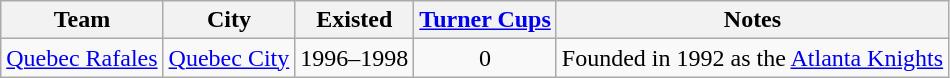<table class="wikitable">
<tr>
<th>Team</th>
<th>City</th>
<th>Existed</th>
<th><a href='#'>Turner Cups</a></th>
<th>Notes</th>
</tr>
<tr>
<td><a href='#'>Quebec Rafales</a></td>
<td><a href='#'>Quebec City</a></td>
<td align=center>1996–1998</td>
<td align=center>0</td>
<td>Founded in 1992 as the <a href='#'>Atlanta Knights</a></td>
</tr>
</table>
